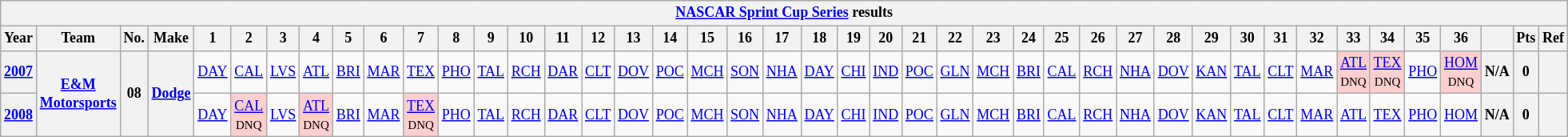<table class="wikitable" style="text-align:center; font-size:75%">
<tr>
<th colspan=45><a href='#'>NASCAR Sprint Cup Series</a> results</th>
</tr>
<tr>
<th>Year</th>
<th>Team</th>
<th>No.</th>
<th>Make</th>
<th>1</th>
<th>2</th>
<th>3</th>
<th>4</th>
<th>5</th>
<th>6</th>
<th>7</th>
<th>8</th>
<th>9</th>
<th>10</th>
<th>11</th>
<th>12</th>
<th>13</th>
<th>14</th>
<th>15</th>
<th>16</th>
<th>17</th>
<th>18</th>
<th>19</th>
<th>20</th>
<th>21</th>
<th>22</th>
<th>23</th>
<th>24</th>
<th>25</th>
<th>26</th>
<th>27</th>
<th>28</th>
<th>29</th>
<th>30</th>
<th>31</th>
<th>32</th>
<th>33</th>
<th>34</th>
<th>35</th>
<th>36</th>
<th></th>
<th>Pts</th>
<th>Ref</th>
</tr>
<tr>
<th><a href='#'>2007</a></th>
<th rowspan=2><a href='#'>E&M Motorsports</a></th>
<th rowspan=2>08</th>
<th rowspan=2><a href='#'>Dodge</a></th>
<td><a href='#'>DAY</a></td>
<td><a href='#'>CAL</a></td>
<td><a href='#'>LVS</a></td>
<td><a href='#'>ATL</a></td>
<td><a href='#'>BRI</a></td>
<td><a href='#'>MAR</a></td>
<td><a href='#'>TEX</a></td>
<td><a href='#'>PHO</a></td>
<td><a href='#'>TAL</a></td>
<td><a href='#'>RCH</a></td>
<td><a href='#'>DAR</a></td>
<td><a href='#'>CLT</a></td>
<td><a href='#'>DOV</a></td>
<td><a href='#'>POC</a></td>
<td><a href='#'>MCH</a></td>
<td><a href='#'>SON</a></td>
<td><a href='#'>NHA</a></td>
<td><a href='#'>DAY</a></td>
<td><a href='#'>CHI</a></td>
<td><a href='#'>IND</a></td>
<td><a href='#'>POC</a></td>
<td><a href='#'>GLN</a></td>
<td><a href='#'>MCH</a></td>
<td><a href='#'>BRI</a></td>
<td><a href='#'>CAL</a></td>
<td><a href='#'>RCH</a></td>
<td><a href='#'>NHA</a></td>
<td><a href='#'>DOV</a></td>
<td><a href='#'>KAN</a></td>
<td><a href='#'>TAL</a></td>
<td><a href='#'>CLT</a></td>
<td><a href='#'>MAR</a></td>
<td style="background:#FFCFCF;"><a href='#'>ATL</a><br><small>DNQ</small></td>
<td style="background:#FFCFCF;"><a href='#'>TEX</a><br><small>DNQ</small></td>
<td><a href='#'>PHO</a></td>
<td style="background:#FFCFCF;"><a href='#'>HOM</a><br><small>DNQ</small></td>
<th>N/A</th>
<th>0</th>
<th></th>
</tr>
<tr>
<th><a href='#'>2008</a></th>
<td><a href='#'>DAY</a></td>
<td style="background:#FFCFCF;"><a href='#'>CAL</a><br><small>DNQ</small></td>
<td><a href='#'>LVS</a></td>
<td style="background:#FFCFCF;"><a href='#'>ATL</a><br><small>DNQ</small></td>
<td><a href='#'>BRI</a></td>
<td><a href='#'>MAR</a></td>
<td style="background:#FFCFCF;"><a href='#'>TEX</a><br><small>DNQ</small></td>
<td><a href='#'>PHO</a></td>
<td><a href='#'>TAL</a></td>
<td><a href='#'>RCH</a></td>
<td><a href='#'>DAR</a></td>
<td><a href='#'>CLT</a></td>
<td><a href='#'>DOV</a></td>
<td><a href='#'>POC</a></td>
<td><a href='#'>MCH</a></td>
<td><a href='#'>SON</a></td>
<td><a href='#'>NHA</a></td>
<td><a href='#'>DAY</a></td>
<td><a href='#'>CHI</a></td>
<td><a href='#'>IND</a></td>
<td><a href='#'>POC</a></td>
<td><a href='#'>GLN</a></td>
<td><a href='#'>MCH</a></td>
<td><a href='#'>BRI</a></td>
<td><a href='#'>CAL</a></td>
<td><a href='#'>RCH</a></td>
<td><a href='#'>NHA</a></td>
<td><a href='#'>DOV</a></td>
<td><a href='#'>KAN</a></td>
<td><a href='#'>TAL</a></td>
<td><a href='#'>CLT</a></td>
<td><a href='#'>MAR</a></td>
<td><a href='#'>ATL</a></td>
<td><a href='#'>TEX</a></td>
<td><a href='#'>PHO</a></td>
<td><a href='#'>HOM</a></td>
<th>N/A</th>
<th>0</th>
<th></th>
</tr>
</table>
